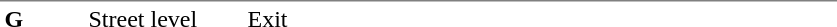<table table border=0 cellspacing=0 cellpadding=3>
<tr>
<td style="border-top:solid 1px gray;" width=50 valign=top><strong>G</strong></td>
<td style="border-top:solid 1px gray;" width=100 valign=top>Street level</td>
<td style="border-top:solid 1px gray;" width=390 valign=top>Exit</td>
</tr>
</table>
